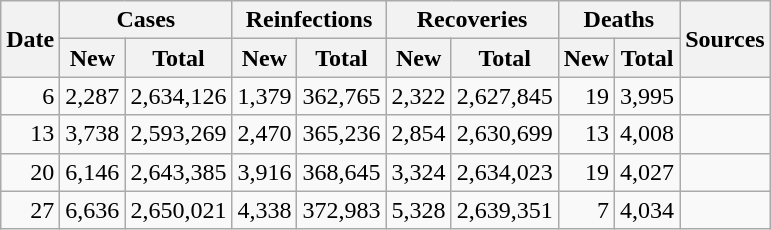<table class="wikitable sortable mw-collapsible mw-collapsed sticky-header-multi sort-under" style="text-align:right;">
<tr>
<th rowspan=2>Date</th>
<th colspan=2>Cases</th>
<th colspan=2>Reinfections</th>
<th colspan=2>Recoveries</th>
<th colspan=2>Deaths</th>
<th rowspan=2 class="unsortable">Sources</th>
</tr>
<tr>
<th>New</th>
<th>Total</th>
<th>New</th>
<th>Total</th>
<th>New</th>
<th>Total</th>
<th>New</th>
<th>Total</th>
</tr>
<tr>
<td>6</td>
<td>2,287</td>
<td>2,634,126</td>
<td>1,379</td>
<td>362,765</td>
<td>2,322</td>
<td>2,627,845</td>
<td>19</td>
<td>3,995</td>
<td></td>
</tr>
<tr>
<td>13</td>
<td>3,738</td>
<td>2,593,269</td>
<td>2,470</td>
<td>365,236</td>
<td>2,854</td>
<td>2,630,699</td>
<td>13</td>
<td>4,008</td>
<td></td>
</tr>
<tr>
<td>20</td>
<td>6,146</td>
<td>2,643,385</td>
<td>3,916</td>
<td>368,645</td>
<td>3,324</td>
<td>2,634,023</td>
<td>19</td>
<td>4,027</td>
<td></td>
</tr>
<tr>
<td>27</td>
<td>6,636</td>
<td>2,650,021</td>
<td>4,338</td>
<td>372,983</td>
<td>5,328</td>
<td>2,639,351</td>
<td>7</td>
<td>4,034</td>
<td></td>
</tr>
</table>
